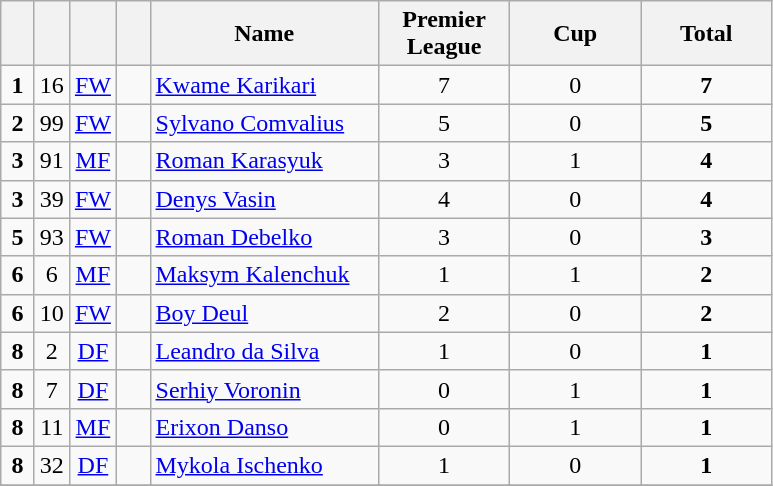<table class="wikitable" style="text-align:center">
<tr>
<th width=15></th>
<th width=15></th>
<th width=15></th>
<th width=15></th>
<th width=145>Name</th>
<th width=80><strong>Premier League</strong></th>
<th width=80><strong>Cup</strong></th>
<th width=80>Total</th>
</tr>
<tr>
<td><strong>1</strong></td>
<td>16</td>
<td><a href='#'>FW</a></td>
<td></td>
<td align=left><a href='#'>Kwame Karikari</a></td>
<td>7</td>
<td>0</td>
<td><strong>7</strong></td>
</tr>
<tr>
<td><strong>2</strong></td>
<td>99</td>
<td><a href='#'>FW</a></td>
<td></td>
<td align=left><a href='#'>Sylvano Comvalius</a></td>
<td>5</td>
<td>0</td>
<td><strong>5</strong></td>
</tr>
<tr>
<td><strong>3</strong></td>
<td>91</td>
<td><a href='#'>MF</a></td>
<td></td>
<td align=left><a href='#'>Roman Karasyuk</a></td>
<td>3</td>
<td>1</td>
<td><strong>4</strong></td>
</tr>
<tr>
<td><strong>3</strong></td>
<td>39</td>
<td><a href='#'>FW</a></td>
<td></td>
<td align=left><a href='#'>Denys Vasin</a></td>
<td>4</td>
<td>0</td>
<td><strong>4</strong></td>
</tr>
<tr>
<td><strong>5</strong></td>
<td>93</td>
<td><a href='#'>FW</a></td>
<td></td>
<td align=left><a href='#'>Roman Debelko</a></td>
<td>3</td>
<td>0</td>
<td><strong>3</strong></td>
</tr>
<tr>
<td><strong>6</strong></td>
<td>6</td>
<td><a href='#'>MF</a></td>
<td></td>
<td align=left><a href='#'>Maksym Kalenchuk</a></td>
<td>1</td>
<td>1</td>
<td><strong>2</strong></td>
</tr>
<tr>
<td><strong>6</strong></td>
<td>10</td>
<td><a href='#'>FW</a></td>
<td></td>
<td align=left><a href='#'>Boy Deul</a></td>
<td>2</td>
<td>0</td>
<td><strong>2</strong></td>
</tr>
<tr>
<td><strong>8</strong></td>
<td>2</td>
<td><a href='#'>DF</a></td>
<td></td>
<td align=left><a href='#'>Leandro da Silva</a></td>
<td>1</td>
<td>0</td>
<td><strong>1</strong></td>
</tr>
<tr>
<td><strong>8</strong></td>
<td>7</td>
<td><a href='#'>DF</a></td>
<td></td>
<td align=left><a href='#'>Serhiy Voronin</a></td>
<td>0</td>
<td>1</td>
<td><strong>1</strong></td>
</tr>
<tr>
<td><strong>8</strong></td>
<td>11</td>
<td><a href='#'>MF</a></td>
<td></td>
<td align=left><a href='#'>Erixon Danso</a></td>
<td>0</td>
<td>1</td>
<td><strong>1</strong></td>
</tr>
<tr>
<td><strong>8</strong></td>
<td>32</td>
<td><a href='#'>DF</a></td>
<td></td>
<td align=left><a href='#'>Mykola Ischenko</a></td>
<td>1</td>
<td>0</td>
<td><strong>1</strong></td>
</tr>
<tr>
</tr>
</table>
